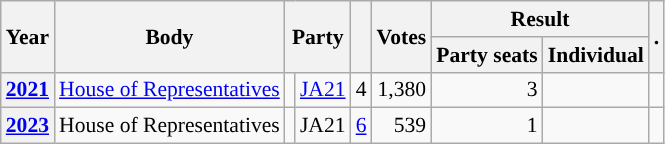<table class="wikitable plainrowheaders sortable" border=2 cellpadding=4 cellspacing=0 style="border: 1px #aaa solid; font-size: 90%; text-align:center;">
<tr>
<th scope="col" rowspan=2>Year</th>
<th scope="col" rowspan=2>Body</th>
<th scope="col" colspan=2 rowspan=2>Party</th>
<th scope="col" rowspan=2></th>
<th scope="col" rowspan=2>Votes</th>
<th scope="colgroup" colspan=2>Result</th>
<th scope="col" rowspan=2 class="unsortable">.</th>
</tr>
<tr>
<th scope="col">Party seats</th>
<th scope="col">Individual</th>
</tr>
<tr>
<th scope="row"><a href='#'>2021</a></th>
<td><a href='#'>House of Representatives</a></td>
<td style="background-color:"></td>
<td><a href='#'>JA21</a></td>
<td style=text-align:right>4</td>
<td style=text-align:right>1,380</td>
<td style=text-align:right>3</td>
<td></td>
<td></td>
</tr>
<tr>
<th scope="row"><a href='#'>2023</a></th>
<td>House of Representatives</td>
<td style="background-color:"></td>
<td>JA21</td>
<td style=text-align:right><a href='#'>6</a></td>
<td style=text-align:right>539</td>
<td style=text-align:right>1</td>
<td></td>
<td></td>
</tr>
</table>
